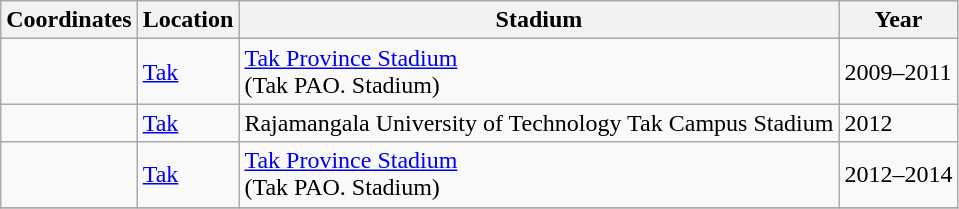<table class="wikitable sortable">
<tr>
<th>Coordinates</th>
<th>Location</th>
<th>Stadium</th>
<th>Year</th>
</tr>
<tr>
<td></td>
<td><a href='#'>Tak</a></td>
<td><a href='#'>Tak Province Stadium</a><br>(Tak PAO. Stadium)</td>
<td>2009–2011</td>
</tr>
<tr>
<td></td>
<td><a href='#'>Tak</a></td>
<td>Rajamangala University of Technology Tak Campus Stadium</td>
<td>2012</td>
</tr>
<tr>
<td></td>
<td><a href='#'>Tak</a></td>
<td><a href='#'>Tak Province Stadium</a><br>(Tak PAO. Stadium)</td>
<td>2012–2014</td>
</tr>
<tr>
</tr>
</table>
